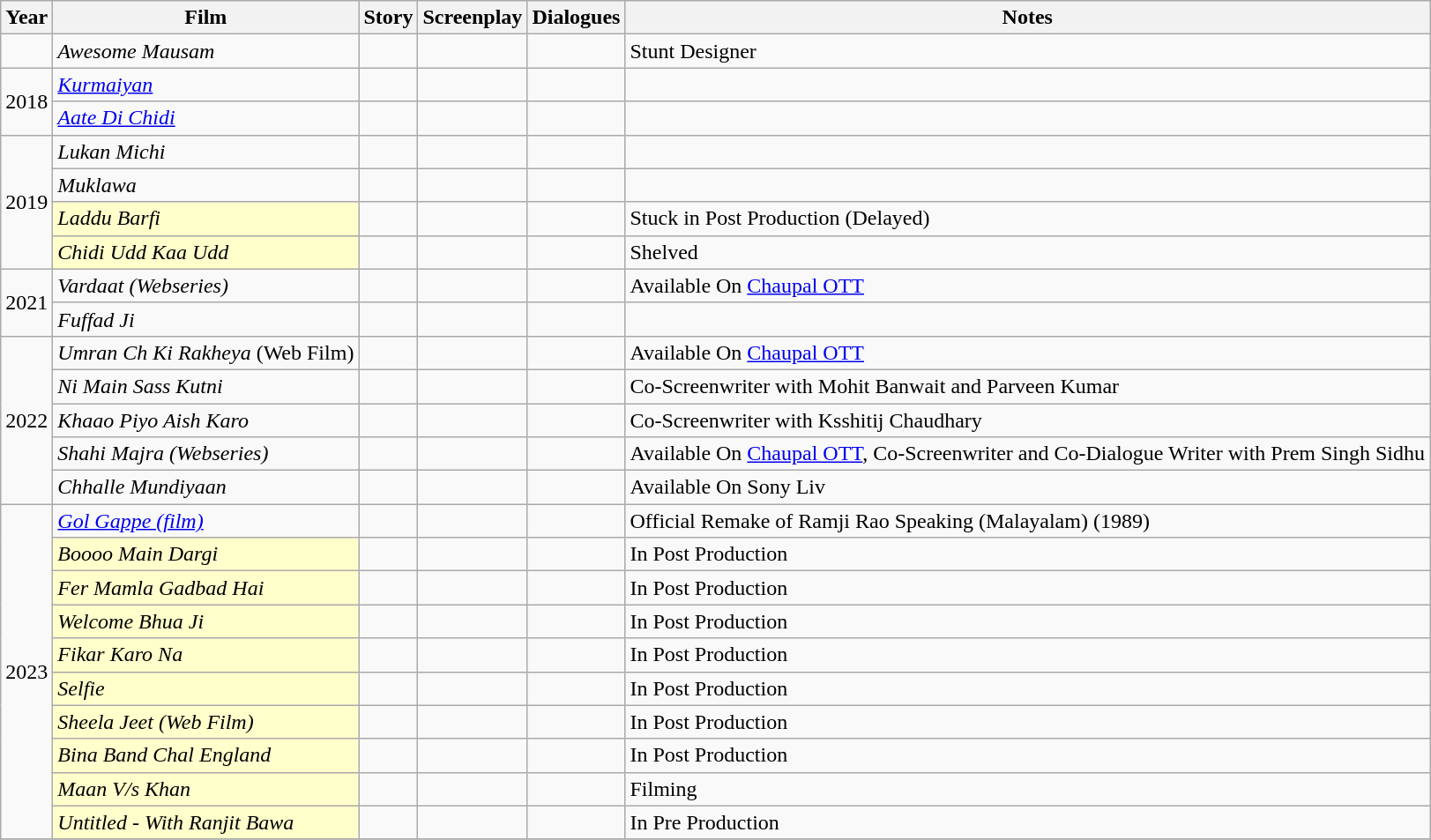<table class="wikitable sortable">
<tr>
<th>Year</th>
<th>Film</th>
<th>Story</th>
<th>Screenplay</th>
<th>Dialogues</th>
<th>Notes</th>
</tr>
<tr>
<td></td>
<td><em>Awesome Mausam</em></td>
<td></td>
<td></td>
<td></td>
<td>Stunt Designer</td>
</tr>
<tr>
<td rowspan="2">2018</td>
<td><em><a href='#'>Kurmaiyan</a></em></td>
<td></td>
<td></td>
<td></td>
<td></td>
</tr>
<tr>
<td><em><a href='#'>Aate Di Chidi</a></em></td>
<td></td>
<td></td>
<td></td>
<td></td>
</tr>
<tr>
<td rowspan="4">2019</td>
<td><em>Lukan Michi</em></td>
<td></td>
<td></td>
<td></td>
<td></td>
</tr>
<tr>
<td><em>Muklawa</em></td>
<td></td>
<td></td>
<td></td>
<td></td>
</tr>
<tr>
<td style="background:#FFFFCC;"><em>Laddu Barfi</em> </td>
<td></td>
<td></td>
<td></td>
<td>Stuck in Post Production (Delayed)</td>
</tr>
<tr>
<td style="background:#FFFFCC;"><em>Chidi Udd Kaa Udd</em> </td>
<td></td>
<td></td>
<td></td>
<td>Shelved</td>
</tr>
<tr>
<td rowspan="2">2021</td>
<td><em>Vardaat (Webseries)</em></td>
<td></td>
<td></td>
<td></td>
<td>Available On <a href='#'>Chaupal OTT</a></td>
</tr>
<tr>
<td><em>Fuffad Ji</em></td>
<td></td>
<td></td>
<td></td>
<td></td>
</tr>
<tr>
<td rowspan="5">2022</td>
<td><em>Umran Ch Ki Rakheya</em> (Web Film)</td>
<td></td>
<td></td>
<td></td>
<td>Available On <a href='#'>Chaupal OTT</a></td>
</tr>
<tr>
<td><em>Ni Main Sass Kutni</em></td>
<td></td>
<td></td>
<td></td>
<td>Co-Screenwriter with Mohit Banwait and Parveen Kumar</td>
</tr>
<tr>
<td><em>Khaao Piyo Aish Karo</em></td>
<td></td>
<td></td>
<td></td>
<td>Co-Screenwriter with Ksshitij Chaudhary</td>
</tr>
<tr>
<td><em>Shahi Majra (Webseries)</em></td>
<td></td>
<td></td>
<td></td>
<td>Available On <a href='#'>Chaupal OTT</a>, Co-Screenwriter and Co-Dialogue Writer with Prem Singh Sidhu</td>
</tr>
<tr>
<td><em>Chhalle Mundiyaan</em></td>
<td></td>
<td></td>
<td></td>
<td>Available On Sony Liv</td>
</tr>
<tr>
<td rowspan="10">2023</td>
<td><em><a href='#'>Gol Gappe (film)</a></em></td>
<td></td>
<td></td>
<td></td>
<td>Official Remake of Ramji Rao Speaking (Malayalam) (1989)</td>
</tr>
<tr>
<td style="background:#FFFFCC;"><em>Boooo Main Dargi</em> </td>
<td></td>
<td></td>
<td></td>
<td>In Post Production</td>
</tr>
<tr>
<td style="background:#FFFFCC;"><em>Fer Mamla Gadbad Hai</em> </td>
<td></td>
<td></td>
<td></td>
<td>In Post Production</td>
</tr>
<tr>
<td style="background:#FFFFCC;"><em>Welcome Bhua Ji</em> </td>
<td></td>
<td></td>
<td></td>
<td>In Post Production</td>
</tr>
<tr>
<td style="background:#FFFFCC;"><em>Fikar Karo Na</em> </td>
<td></td>
<td></td>
<td></td>
<td>In Post Production</td>
</tr>
<tr>
<td style="background:#FFFFCC;"><em>Selfie</em> </td>
<td></td>
<td></td>
<td></td>
<td>In Post Production</td>
</tr>
<tr>
<td style="background:#FFFFCC;"><em>Sheela Jeet (Web Film)</em> </td>
<td></td>
<td></td>
<td></td>
<td>In Post Production</td>
</tr>
<tr>
<td style="background:#FFFFCC;"><em>Bina Band Chal England</em> </td>
<td></td>
<td></td>
<td></td>
<td>In Post Production</td>
</tr>
<tr>
<td style="background:#FFFFCC;"><em>Maan V/s Khan</em> </td>
<td></td>
<td></td>
<td></td>
<td>Filming</td>
</tr>
<tr>
<td style="background:#FFFFCC;"><em>Untitled - With Ranjit Bawa</em> </td>
<td></td>
<td></td>
<td></td>
<td>In Pre Production</td>
</tr>
<tr>
</tr>
</table>
